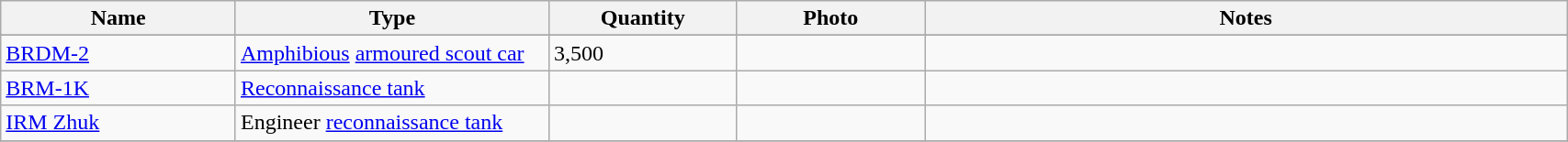<table class="wikitable" style="width:90%;">
<tr>
<th style="width:15%;">Name</th>
<th style="width:20%;">Type</th>
<th style="width:12%;">Quantity</th>
<th style="width:12%;">Photo</th>
<th>Notes</th>
</tr>
<tr>
</tr>
<tr>
<td><a href='#'>BRDM-2</a></td>
<td><a href='#'>Amphibious</a> <a href='#'>armoured scout car</a></td>
<td>3,500</td>
<td></td>
<td></td>
</tr>
<tr>
<td><a href='#'>BRM-1K</a></td>
<td><a href='#'>Reconnaissance tank</a></td>
<td></td>
<td></td>
<td></td>
</tr>
<tr>
<td><a href='#'>IRM Zhuk</a></td>
<td>Engineer <a href='#'>reconnaissance tank</a></td>
<td></td>
<td></td>
<td></td>
</tr>
<tr>
</tr>
</table>
